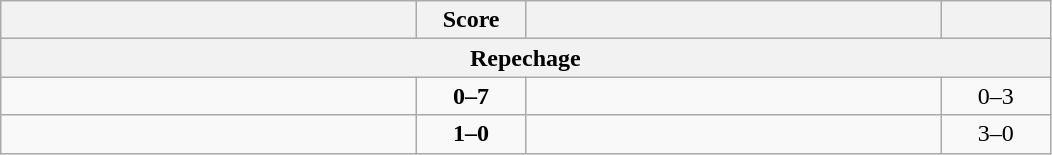<table class="wikitable" style="text-align: left; ">
<tr>
<th align="right" width="270"></th>
<th width="65">Score</th>
<th align="left" width="270"></th>
<th width="65"></th>
</tr>
<tr>
<th colspan=4>Repechage</th>
</tr>
<tr>
<td></td>
<td align="center"><strong>0–7</strong></td>
<td><strong></strong></td>
<td align=center>0–3 <strong></strong></td>
</tr>
<tr>
<td><strong></strong></td>
<td align="center"><strong>1–0</strong></td>
<td></td>
<td align=center>3–0 <strong></strong></td>
</tr>
</table>
